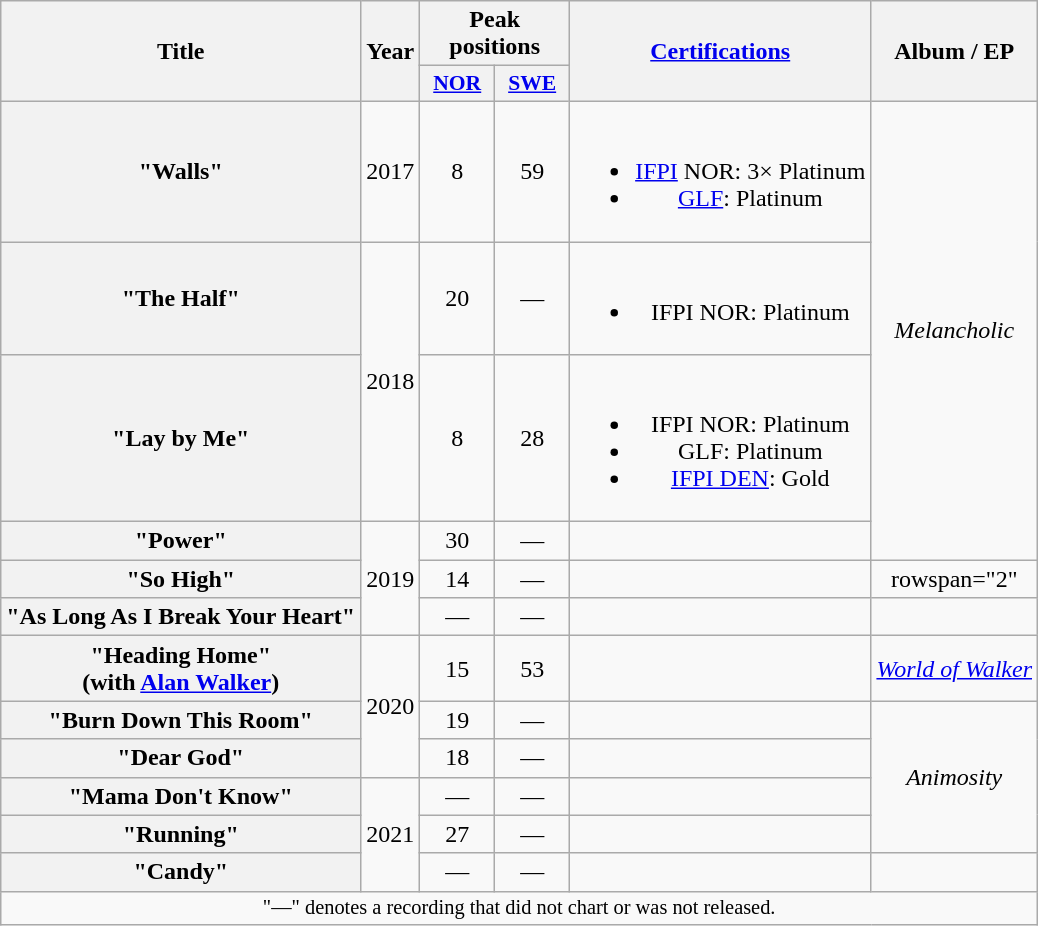<table class="wikitable plainrowheaders" style="text-align:center">
<tr>
<th scope="col" rowspan="2">Title</th>
<th scope="col" rowspan="2">Year</th>
<th scope="col" colspan="2">Peak positions</th>
<th scope="col" rowspan="2"><a href='#'>Certifications</a></th>
<th scope="col" rowspan="2">Album / EP</th>
</tr>
<tr>
<th scope="col" style="width:3em;font-size:90%;"><a href='#'>NOR</a><br></th>
<th scope="col" style="width:3em;font-size:90%;"><a href='#'>SWE</a><br></th>
</tr>
<tr>
<th scope="row">"Walls"</th>
<td>2017</td>
<td>8</td>
<td>59</td>
<td><br><ul><li><a href='#'>IFPI</a> NOR: 3× Platinum</li><li><a href='#'>GLF</a>: Platinum</li></ul></td>
<td rowspan="4"><em>Melancholic</em></td>
</tr>
<tr>
<th scope="row">"The Half"</th>
<td rowspan="2">2018</td>
<td>20</td>
<td>—</td>
<td><br><ul><li>IFPI NOR: Platinum</li></ul></td>
</tr>
<tr>
<th scope="row">"Lay by Me"</th>
<td>8</td>
<td>28</td>
<td><br><ul><li>IFPI NOR: Platinum</li><li>GLF: Platinum</li><li><a href='#'>IFPI DEN</a>: Gold</li></ul></td>
</tr>
<tr>
<th scope="row">"Power"</th>
<td rowspan="3">2019</td>
<td>30</td>
<td>—</td>
<td></td>
</tr>
<tr>
<th scope="row">"So High"</th>
<td>14</td>
<td>—</td>
<td></td>
<td>rowspan="2" </td>
</tr>
<tr>
<th scope="row">"As Long As I Break Your Heart"</th>
<td>—</td>
<td>—</td>
<td></td>
</tr>
<tr>
<th scope="row">"Heading Home" <br><span>(with <a href='#'>Alan Walker</a>)</span></th>
<td rowspan="3">2020</td>
<td>15</td>
<td>53</td>
<td></td>
<td><em><a href='#'>World of Walker</a></em></td>
</tr>
<tr>
<th scope="row">"Burn Down This Room"</th>
<td>19</td>
<td>—</td>
<td></td>
<td rowspan="4"><em>Animosity</em></td>
</tr>
<tr>
<th scope="row">"Dear God"</th>
<td>18</td>
<td>—</td>
<td></td>
</tr>
<tr>
<th scope="row">"Mama Don't Know"</th>
<td rowspan="3">2021</td>
<td>—</td>
<td>—</td>
<td></td>
</tr>
<tr>
<th scope="row">"Running"</th>
<td>27</td>
<td>—</td>
<td></td>
</tr>
<tr>
<th scope="row">"Candy"</th>
<td>—</td>
<td>—</td>
<td></td>
<td></td>
</tr>
<tr>
<td colspan="6" style="font-size:85%">"—" denotes a recording that did not chart or was not released.</td>
</tr>
</table>
